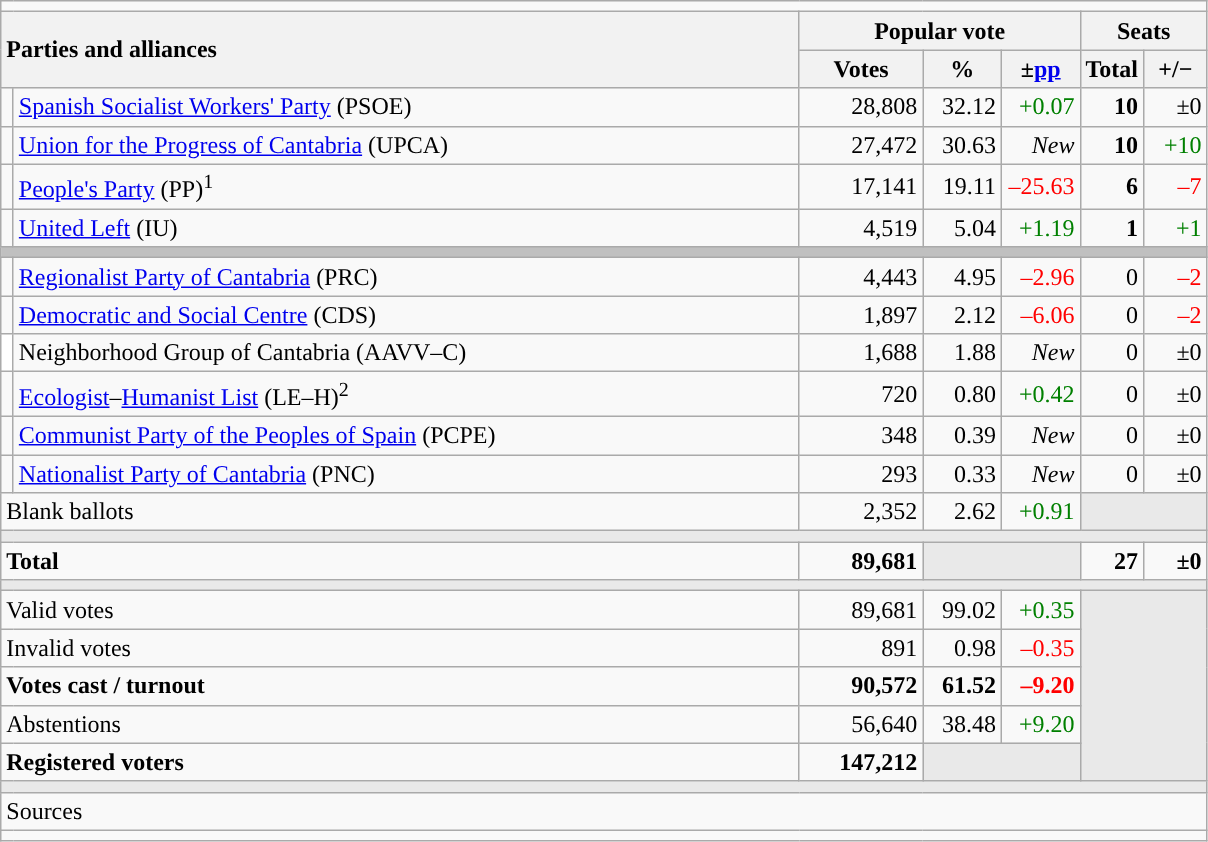<table class="wikitable" style="text-align:right;">
<tr>
<td colspan="7"></td>
</tr>
<tr>
<th style="text-align:left;" rowspan="2" colspan="2" width="525">Parties and alliances</th>
<th colspan="3">Popular vote</th>
<th colspan="2">Seats</th>
</tr>
<tr>
<th width="75">Votes</th>
<th width="45">%</th>
<th width="45">±<a href='#'>pp</a></th>
<th width="35">Total</th>
<th width="35">+/−</th>
</tr>
<tr>
<td width="1" style="color:inherit;background:"></td>
<td align="left"><a href='#'>Spanish Socialist Workers' Party</a> (PSOE)</td>
<td>28,808</td>
<td>32.12</td>
<td style="color:green;">+0.07</td>
<td><strong>10</strong></td>
<td>±0</td>
</tr>
<tr>
<td style="color:inherit;background:"></td>
<td align="left"><a href='#'>Union for the Progress of Cantabria</a> (UPCA)</td>
<td>27,472</td>
<td>30.63</td>
<td><em>New</em></td>
<td><strong>10</strong></td>
<td style="color:green;">+10</td>
</tr>
<tr>
<td style="color:inherit;background:"></td>
<td align="left"><a href='#'>People's Party</a> (PP)<sup>1</sup></td>
<td>17,141</td>
<td>19.11</td>
<td style="color:red;">–25.63</td>
<td><strong>6</strong></td>
<td style="color:red;">–7</td>
</tr>
<tr>
<td style="color:inherit;background:"></td>
<td align="left"><a href='#'>United Left</a> (IU)</td>
<td>4,519</td>
<td>5.04</td>
<td style="color:green;">+1.19</td>
<td><strong>1</strong></td>
<td style="color:green;">+1</td>
</tr>
<tr>
<td colspan="7" bgcolor="#C0C0C0"></td>
</tr>
<tr>
<td style="color:inherit;background:"></td>
<td align="left"><a href='#'>Regionalist Party of Cantabria</a> (PRC)</td>
<td>4,443</td>
<td>4.95</td>
<td style="color:red;">–2.96</td>
<td>0</td>
<td style="color:red;">–2</td>
</tr>
<tr>
<td style="color:inherit;background:"></td>
<td align="left"><a href='#'>Democratic and Social Centre</a> (CDS)</td>
<td>1,897</td>
<td>2.12</td>
<td style="color:red;">–6.06</td>
<td>0</td>
<td style="color:red;">–2</td>
</tr>
<tr>
<td bgcolor="white"></td>
<td align="left">Neighborhood Group of Cantabria (AAVV–C)</td>
<td>1,688</td>
<td>1.88</td>
<td><em>New</em></td>
<td>0</td>
<td>±0</td>
</tr>
<tr>
<td style="color:inherit;background:"></td>
<td align="left"><a href='#'>Ecologist</a>–<a href='#'>Humanist List</a> (LE–H)<sup>2</sup></td>
<td>720</td>
<td>0.80</td>
<td style="color:green;">+0.42</td>
<td>0</td>
<td>±0</td>
</tr>
<tr>
<td style="color:inherit;background:"></td>
<td align="left"><a href='#'>Communist Party of the Peoples of Spain</a> (PCPE)</td>
<td>348</td>
<td>0.39</td>
<td><em>New</em></td>
<td>0</td>
<td>±0</td>
</tr>
<tr>
<td style="color:inherit;background:"></td>
<td align="left"><a href='#'>Nationalist Party of Cantabria</a> (PNC)</td>
<td>293</td>
<td>0.33</td>
<td><em>New</em></td>
<td>0</td>
<td>±0</td>
</tr>
<tr>
<td align="left" colspan="2">Blank ballots</td>
<td>2,352</td>
<td>2.62</td>
<td style="color:green;">+0.91</td>
<td bgcolor="#E9E9E9" colspan="2"></td>
</tr>
<tr>
<td colspan="7" bgcolor="#E9E9E9"></td>
</tr>
<tr style="font-weight:bold;">
<td align="left" colspan="2">Total</td>
<td>89,681</td>
<td bgcolor="#E9E9E9" colspan="2"></td>
<td>27</td>
<td>±0</td>
</tr>
<tr>
<td colspan="7" bgcolor="#E9E9E9"></td>
</tr>
<tr>
<td align="left" colspan="2">Valid votes</td>
<td>89,681</td>
<td>99.02</td>
<td style="color:green;">+0.35</td>
<td bgcolor="#E9E9E9" colspan="2" rowspan="5"></td>
</tr>
<tr>
<td align="left" colspan="2">Invalid votes</td>
<td>891</td>
<td>0.98</td>
<td style="color:red;">–0.35</td>
</tr>
<tr style="font-weight:bold;">
<td align="left" colspan="2">Votes cast / turnout</td>
<td>90,572</td>
<td>61.52</td>
<td style="color:red;">–9.20</td>
</tr>
<tr>
<td align="left" colspan="2">Abstentions</td>
<td>56,640</td>
<td>38.48</td>
<td style="color:green;">+9.20</td>
</tr>
<tr style="font-weight:bold;">
<td align="left" colspan="2">Registered voters</td>
<td>147,212</td>
<td bgcolor="#E9E9E9" colspan="2"></td>
</tr>
<tr>
<td colspan="7" bgcolor="#E9E9E9"></td>
</tr>
<tr>
<td align="left" colspan="7">Sources</td>
</tr>
<tr>
<td colspan="7" style="text-align:left; max-width:790px;"></td>
</tr>
</table>
